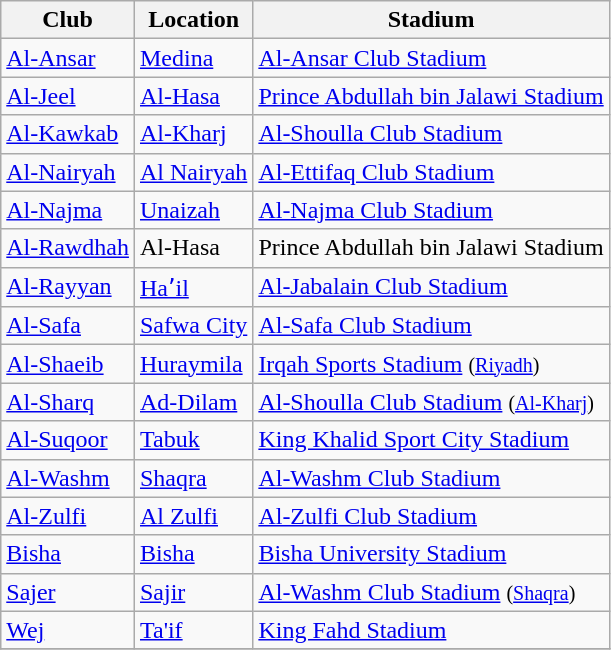<table class="wikitable sortable">
<tr>
<th>Club</th>
<th>Location</th>
<th>Stadium</th>
</tr>
<tr>
<td><a href='#'>Al-Ansar</a></td>
<td><a href='#'>Medina</a></td>
<td><a href='#'>Al-Ansar Club Stadium</a></td>
</tr>
<tr>
<td><a href='#'>Al-Jeel</a></td>
<td><a href='#'>Al-Hasa</a> </td>
<td><a href='#'>Prince Abdullah bin Jalawi Stadium</a></td>
</tr>
<tr>
<td><a href='#'>Al-Kawkab</a></td>
<td><a href='#'>Al-Kharj</a></td>
<td><a href='#'>Al-Shoulla Club Stadium</a></td>
</tr>
<tr>
<td><a href='#'>Al-Nairyah</a></td>
<td><a href='#'>Al Nairyah</a></td>
<td><a href='#'>Al-Ettifaq Club Stadium</a></td>
</tr>
<tr>
<td><a href='#'>Al-Najma</a></td>
<td><a href='#'>Unaizah</a></td>
<td><a href='#'>Al-Najma Club Stadium</a></td>
</tr>
<tr>
<td><a href='#'>Al-Rawdhah</a></td>
<td>Al-Hasa </td>
<td>Prince Abdullah bin Jalawi Stadium</td>
</tr>
<tr>
<td><a href='#'>Al-Rayyan</a></td>
<td><a href='#'>Haʼil</a></td>
<td><a href='#'>Al-Jabalain Club Stadium</a></td>
</tr>
<tr>
<td><a href='#'>Al-Safa</a></td>
<td><a href='#'>Safwa City</a></td>
<td><a href='#'>Al-Safa Club Stadium</a></td>
</tr>
<tr>
<td><a href='#'>Al-Shaeib</a></td>
<td><a href='#'>Huraymila</a></td>
<td><a href='#'>Irqah Sports Stadium</a> <small>(<a href='#'>Riyadh</a>)</small></td>
</tr>
<tr>
<td><a href='#'>Al-Sharq</a></td>
<td><a href='#'>Ad-Dilam</a></td>
<td><a href='#'>Al-Shoulla Club Stadium</a> <small>(<a href='#'>Al-Kharj</a>)</small></td>
</tr>
<tr>
<td><a href='#'>Al-Suqoor</a></td>
<td><a href='#'>Tabuk</a></td>
<td><a href='#'>King Khalid Sport City Stadium</a></td>
</tr>
<tr>
<td><a href='#'>Al-Washm</a></td>
<td><a href='#'>Shaqra</a></td>
<td><a href='#'>Al-Washm Club Stadium</a></td>
</tr>
<tr>
<td><a href='#'>Al-Zulfi</a></td>
<td><a href='#'>Al Zulfi</a></td>
<td><a href='#'>Al-Zulfi Club Stadium</a></td>
</tr>
<tr>
<td><a href='#'>Bisha</a></td>
<td><a href='#'>Bisha</a></td>
<td><a href='#'>Bisha University Stadium</a></td>
</tr>
<tr>
<td><a href='#'>Sajer</a></td>
<td><a href='#'>Sajir</a></td>
<td><a href='#'>Al-Washm Club Stadium</a> <small>(<a href='#'>Shaqra</a>)</small></td>
</tr>
<tr>
<td><a href='#'>Wej</a></td>
<td><a href='#'>Ta'if</a></td>
<td><a href='#'>King Fahd Stadium</a></td>
</tr>
<tr>
</tr>
</table>
